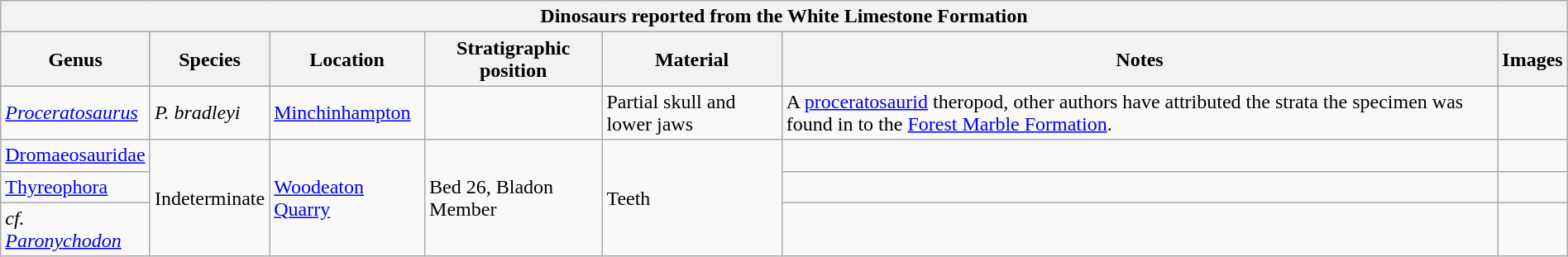<table class="wikitable" align="center" width="100%">
<tr>
<th colspan="7" align="center">Dinosaurs <strong>reported from the White Limestone Formation</strong></th>
</tr>
<tr>
<th>Genus</th>
<th>Species</th>
<th>Location</th>
<th>Stratigraphic position</th>
<th>Material</th>
<th>Notes</th>
<th>Images</th>
</tr>
<tr>
<td><em><a href='#'>Proceratosaurus</a></em></td>
<td><em>P. bradleyi</em></td>
<td><a href='#'>Minchinhampton</a></td>
<td></td>
<td>Partial skull and lower jaws</td>
<td>A <a href='#'>proceratosaurid</a> theropod, other authors have attributed the strata the specimen was found in to the <a href='#'>Forest Marble Formation</a>.</td>
<td></td>
</tr>
<tr>
<td><a href='#'>Dromaeosauridae</a></td>
<td rowspan="3">Indeterminate</td>
<td rowspan="3"><a href='#'>Woodeaton Quarry</a></td>
<td rowspan="3">Bed 26, Bladon Member</td>
<td rowspan="3">Teeth</td>
<td></td>
<td></td>
</tr>
<tr>
<td><a href='#'>Thyreophora</a></td>
<td></td>
<td></td>
</tr>
<tr>
<td><em>cf. <a href='#'>Paronychodon</a></em></td>
<td></td>
<td></td>
</tr>
</table>
